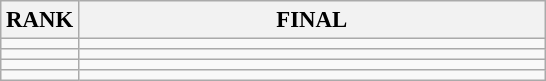<table class="wikitable" style="font-size:95%;">
<tr>
<th>RANK</th>
<th align="left" style="width: 20em">FINAL</th>
</tr>
<tr>
<td align="center"></td>
<td></td>
</tr>
<tr>
<td align="center"></td>
<td></td>
</tr>
<tr>
<td align="center"></td>
<td></td>
</tr>
<tr>
<td align="center"></td>
<td></td>
</tr>
</table>
